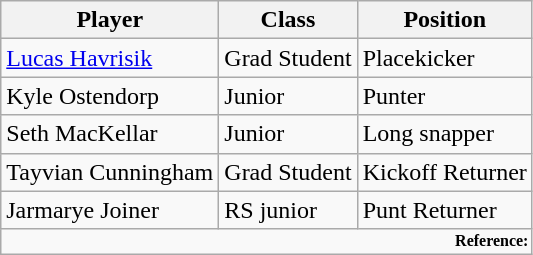<table class="wikitable">
<tr>
<th>Player</th>
<th>Class</th>
<th>Position</th>
</tr>
<tr>
<td><a href='#'>Lucas Havrisik</a></td>
<td>Grad Student</td>
<td>Placekicker</td>
</tr>
<tr>
<td>Kyle Ostendorp</td>
<td>Junior</td>
<td>Punter</td>
</tr>
<tr>
<td>Seth MacKellar</td>
<td>Junior</td>
<td>Long snapper</td>
</tr>
<tr>
<td>Tayvian Cunningham</td>
<td>Grad Student</td>
<td>Kickoff Returner</td>
</tr>
<tr>
<td>Jarmarye Joiner</td>
<td>RS junior</td>
<td>Punt Returner</td>
</tr>
<tr>
<td colspan="3"  style="font-size:8pt; text-align:right;"><strong>Reference:</strong></td>
</tr>
</table>
